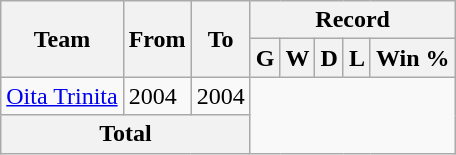<table class="wikitable" style="text-align: center">
<tr>
<th rowspan="2">Team</th>
<th rowspan="2">From</th>
<th rowspan="2">To</th>
<th colspan="5">Record</th>
</tr>
<tr>
<th>G</th>
<th>W</th>
<th>D</th>
<th>L</th>
<th>Win %</th>
</tr>
<tr>
<td align="left"><a href='#'>Oita Trinita</a></td>
<td align="left">2004</td>
<td align="left">2004<br></td>
</tr>
<tr>
<th colspan="3">Total<br></th>
</tr>
</table>
